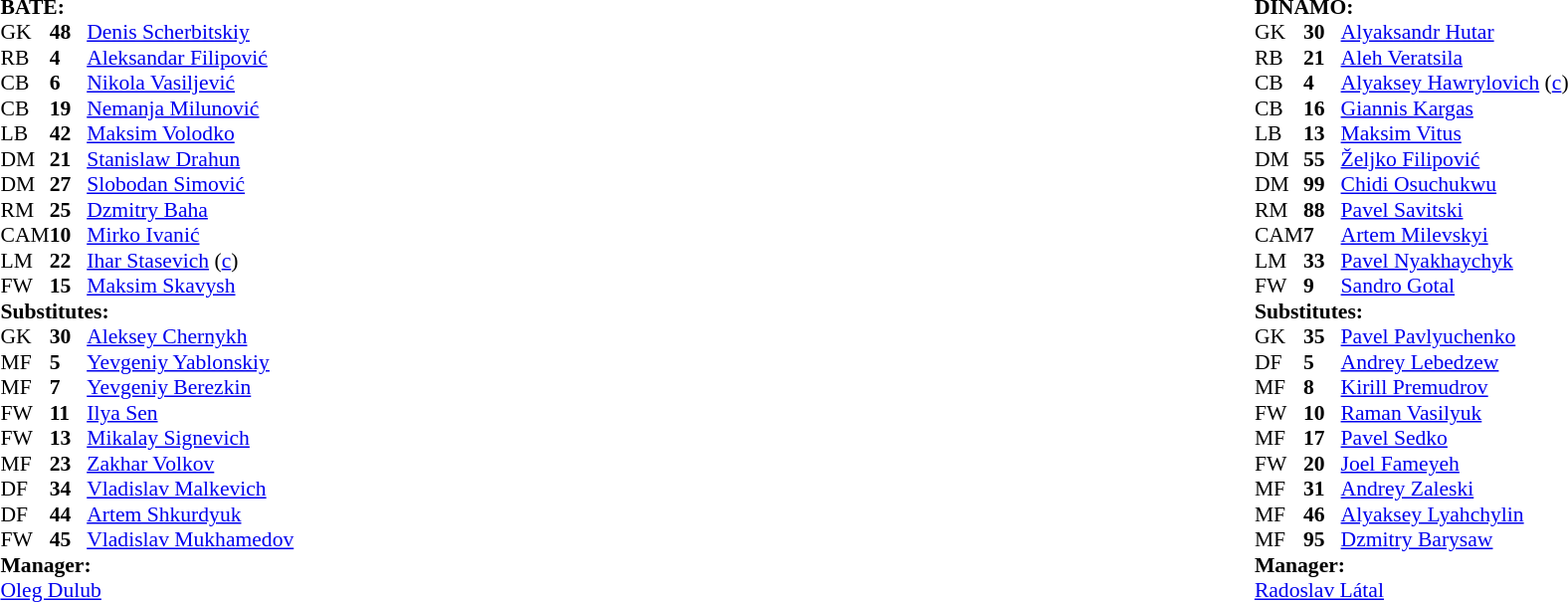<table width="100%">
<tr>
<td valign="top" width="50%"><br><table style="font-size: 90%" cellspacing="0" cellpadding="0">
<tr>
<td colspan="4"><br><strong>BATE:</strong></td>
</tr>
<tr>
<th width=25></th>
<th width=25></th>
</tr>
<tr>
<td>GK</td>
<td><strong>48</strong></td>
<td> <a href='#'>Denis Scherbitskiy</a></td>
</tr>
<tr>
<td>RB</td>
<td><strong>4</strong></td>
<td> <a href='#'>Aleksandar Filipović</a></td>
</tr>
<tr>
<td>CB</td>
<td><strong>6</strong></td>
<td> <a href='#'>Nikola Vasiljević</a></td>
</tr>
<tr>
<td>CB</td>
<td><strong>19</strong></td>
<td> <a href='#'>Nemanja Milunović</a></td>
</tr>
<tr>
<td>LB</td>
<td><strong>42</strong></td>
<td> <a href='#'>Maksim Volodko</a></td>
</tr>
<tr>
<td>DM</td>
<td><strong>21</strong></td>
<td> <a href='#'>Stanislaw Drahun</a></td>
<td></td>
</tr>
<tr>
<td>DM</td>
<td><strong>27</strong></td>
<td> <a href='#'>Slobodan Simović</a></td>
<td></td>
</tr>
<tr>
<td>RM</td>
<td><strong>25</strong></td>
<td> <a href='#'>Dzmitry Baha</a></td>
</tr>
<tr>
<td>CAM</td>
<td><strong>10</strong></td>
<td> <a href='#'>Mirko Ivanić</a></td>
</tr>
<tr>
<td>LM</td>
<td><strong>22</strong></td>
<td> <a href='#'>Ihar Stasevich</a> (<a href='#'>c</a>)</td>
</tr>
<tr>
<td>FW</td>
<td><strong>15</strong></td>
<td> <a href='#'>Maksim Skavysh</a></td>
<td></td>
<td></td>
</tr>
<tr>
<td colspan=3><strong>Substitutes:</strong></td>
</tr>
<tr>
<td>GK</td>
<td><strong>30</strong></td>
<td> <a href='#'>Aleksey Chernykh</a></td>
</tr>
<tr>
<td>MF</td>
<td><strong>5</strong></td>
<td>  <a href='#'>Yevgeniy Yablonskiy</a></td>
</tr>
<tr>
<td>MF</td>
<td><strong>7</strong></td>
<td>  <a href='#'>Yevgeniy Berezkin</a></td>
</tr>
<tr>
<td>FW</td>
<td><strong>11</strong></td>
<td> <a href='#'>Ilya Sen</a></td>
</tr>
<tr>
<td>FW</td>
<td><strong>13</strong></td>
<td> <a href='#'>Mikalay Signevich</a></td>
<td></td>
<td></td>
</tr>
<tr>
<td>MF</td>
<td><strong>23</strong></td>
<td> <a href='#'>Zakhar Volkov</a></td>
</tr>
<tr>
<td>DF</td>
<td><strong>34</strong></td>
<td> <a href='#'>Vladislav Malkevich</a></td>
</tr>
<tr>
<td>DF</td>
<td><strong>44</strong></td>
<td> <a href='#'>Artem Shkurdyuk</a></td>
</tr>
<tr>
<td>FW</td>
<td><strong>45</strong></td>
<td> <a href='#'>Vladislav Mukhamedov</a></td>
</tr>
<tr>
<td colspan=3><strong>Manager:</strong></td>
</tr>
<tr>
<td colspan="4"> <a href='#'>Oleg Dulub</a></td>
</tr>
</table>
</td>
<td valign="top"></td>
<td valign="top" width="50%"><br><table style="font-size: 90%" cellspacing="0" cellpadding="0" align=center>
<tr>
<td colspan="4"><br><strong>DINAMO:</strong></td>
</tr>
<tr>
<th width=25></th>
<th width=25></th>
</tr>
<tr>
<td>GK</td>
<td><strong>30</strong></td>
<td> <a href='#'>Alyaksandr Hutar</a></td>
</tr>
<tr>
<td>RB</td>
<td><strong>21</strong></td>
<td> <a href='#'>Aleh Veratsila</a></td>
</tr>
<tr>
<td>CB</td>
<td><strong>4</strong></td>
<td> <a href='#'>Alyaksey Hawrylovich</a> (<a href='#'>c</a>)</td>
</tr>
<tr>
<td>CB</td>
<td><strong>16</strong></td>
<td> <a href='#'>Giannis Kargas</a></td>
</tr>
<tr>
<td>LB</td>
<td><strong>13</strong></td>
<td> <a href='#'>Maksim Vitus</a></td>
<td></td>
<td></td>
</tr>
<tr>
<td>DM</td>
<td><strong>55</strong></td>
<td> <a href='#'>Željko Filipović</a></td>
<td></td>
<td></td>
</tr>
<tr>
<td>DM</td>
<td><strong>99</strong></td>
<td> <a href='#'>Chidi Osuchukwu</a></td>
<td></td>
</tr>
<tr>
<td>RM</td>
<td><strong>88</strong></td>
<td> <a href='#'>Pavel Savitski</a></td>
<td></td>
<td></td>
</tr>
<tr>
<td>CAM</td>
<td><strong>7</strong></td>
<td> <a href='#'>Artem Milevskyi</a></td>
</tr>
<tr>
<td>LM</td>
<td><strong>33</strong></td>
<td> <a href='#'>Pavel Nyakhaychyk</a></td>
</tr>
<tr>
<td>FW</td>
<td><strong>9</strong></td>
<td> <a href='#'>Sandro Gotal</a></td>
<td></td>
<td></td>
</tr>
<tr>
<td colspan=3><strong>Substitutes:</strong></td>
</tr>
<tr>
<td>GK</td>
<td><strong>35</strong></td>
<td> <a href='#'>Pavel Pavlyuchenko</a></td>
</tr>
<tr>
<td>DF</td>
<td><strong>5</strong></td>
<td> <a href='#'>Andrey Lebedzew</a></td>
<td></td>
<td></td>
</tr>
<tr>
<td>MF</td>
<td><strong>8</strong></td>
<td> <a href='#'>Kirill Premudrov</a></td>
<td></td>
<td></td>
</tr>
<tr>
<td>FW</td>
<td><strong>10</strong></td>
<td> <a href='#'>Raman Vasilyuk</a></td>
</tr>
<tr>
<td>MF</td>
<td><strong>17</strong></td>
<td> <a href='#'>Pavel Sedko</a></td>
<td></td>
<td></td>
</tr>
<tr>
<td>FW</td>
<td><strong>20</strong></td>
<td> <a href='#'>Joel Fameyeh</a></td>
</tr>
<tr>
<td>MF</td>
<td><strong>31</strong></td>
<td> <a href='#'>Andrey Zaleski</a></td>
</tr>
<tr>
<td>MF</td>
<td><strong>46</strong></td>
<td> <a href='#'>Alyaksey Lyahchylin</a></td>
<td></td>
<td></td>
</tr>
<tr>
<td>MF</td>
<td><strong>95</strong></td>
<td> <a href='#'>Dzmitry Barysaw</a></td>
</tr>
<tr>
<td colspan=3><strong>Manager:</strong></td>
</tr>
<tr>
<td colspan="4"> <a href='#'>Radoslav Látal</a></td>
</tr>
</table>
</td>
</tr>
</table>
